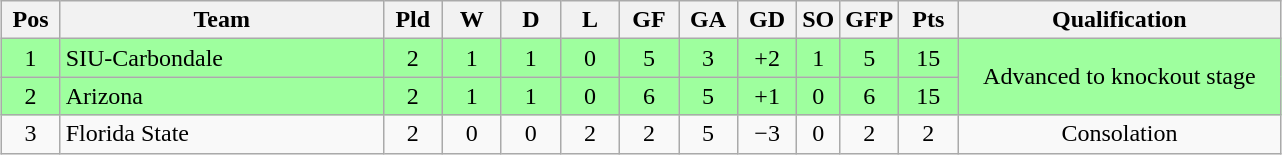<table class="wikitable" style="text-align:center; margin: 1em auto">
<tr>
<th style="width:2em">Pos</th>
<th style="width:13em">Team</th>
<th style="width:2em">Pld</th>
<th style="width:2em">W</th>
<th style="width:2em">D</th>
<th style="width:2em">L</th>
<th style="width:2em">GF</th>
<th style="width:2em">GA</th>
<th style="width:2em">GD</th>
<th>SO</th>
<th>GFP</th>
<th style="width:2em">Pts</th>
<th style="width:13em">Qualification</th>
</tr>
<tr bgcolor="#9eff9e">
<td>1</td>
<td style="text-align:left">SIU-Carbondale</td>
<td>2</td>
<td>1</td>
<td>1</td>
<td>0</td>
<td>5</td>
<td>3</td>
<td>+2</td>
<td>1</td>
<td>5</td>
<td>15</td>
<td rowspan="2">Advanced to knockout stage</td>
</tr>
<tr bgcolor="#9eff9e">
<td>2</td>
<td style="text-align:left">Arizona</td>
<td>2</td>
<td>1</td>
<td>1</td>
<td>0</td>
<td>6</td>
<td>5</td>
<td>+1</td>
<td>0</td>
<td>6</td>
<td>15</td>
</tr>
<tr>
<td>3</td>
<td style="text-align:left">Florida State</td>
<td>2</td>
<td>0</td>
<td>0</td>
<td>2</td>
<td>2</td>
<td>5</td>
<td>−3</td>
<td>0</td>
<td>2</td>
<td>2</td>
<td>Consolation</td>
</tr>
</table>
